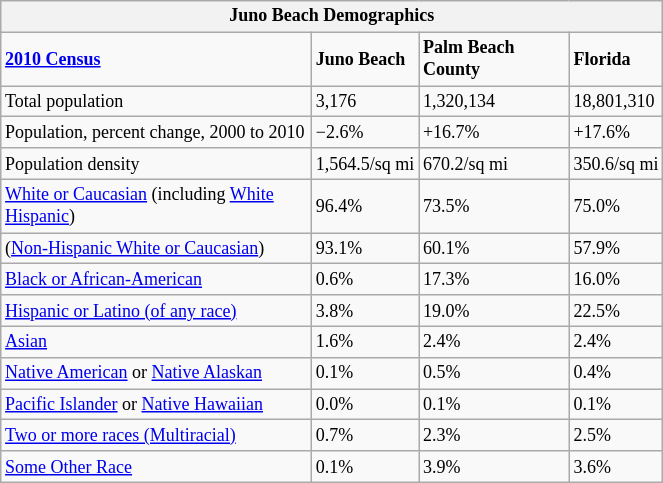<table class="wikitable" style="float: left; margin-right: 2em; width: 35%; font-size: 75%;">
<tr>
<th colspan=4><strong>Juno Beach Demographics</strong></th>
</tr>
<tr>
<td><strong><a href='#'>2010 Census</a></strong></td>
<td><strong>Juno Beach</strong></td>
<td><strong>Palm Beach County</strong></td>
<td><strong>Florida</strong></td>
</tr>
<tr>
<td>Total population</td>
<td>3,176</td>
<td>1,320,134</td>
<td>18,801,310</td>
</tr>
<tr>
<td>Population, percent change, 2000 to 2010</td>
<td>−2.6%</td>
<td>+16.7%</td>
<td>+17.6%</td>
</tr>
<tr>
<td>Population density</td>
<td>1,564.5/sq mi</td>
<td>670.2/sq mi</td>
<td>350.6/sq mi</td>
</tr>
<tr>
<td><a href='#'>White or Caucasian</a> (including <a href='#'>White Hispanic</a>)</td>
<td>96.4%</td>
<td>73.5%</td>
<td>75.0%</td>
</tr>
<tr>
<td>(<a href='#'>Non-Hispanic White or Caucasian</a>)</td>
<td>93.1%</td>
<td>60.1%</td>
<td>57.9%</td>
</tr>
<tr>
<td><a href='#'>Black or African-American</a></td>
<td>0.6%</td>
<td>17.3%</td>
<td>16.0%</td>
</tr>
<tr>
<td><a href='#'>Hispanic or Latino (of any race)</a></td>
<td>3.8%</td>
<td>19.0%</td>
<td>22.5%</td>
</tr>
<tr>
<td><a href='#'>Asian</a></td>
<td>1.6%</td>
<td>2.4%</td>
<td>2.4%</td>
</tr>
<tr>
<td><a href='#'>Native American</a> or <a href='#'>Native Alaskan</a></td>
<td>0.1%</td>
<td>0.5%</td>
<td>0.4%</td>
</tr>
<tr>
<td><a href='#'>Pacific Islander</a> or <a href='#'>Native Hawaiian</a></td>
<td>0.0%</td>
<td>0.1%</td>
<td>0.1%</td>
</tr>
<tr>
<td><a href='#'>Two or more races (Multiracial)</a></td>
<td>0.7%</td>
<td>2.3%</td>
<td>2.5%</td>
</tr>
<tr>
<td><a href='#'>Some Other Race</a></td>
<td>0.1%</td>
<td>3.9%</td>
<td>3.6%</td>
</tr>
</table>
